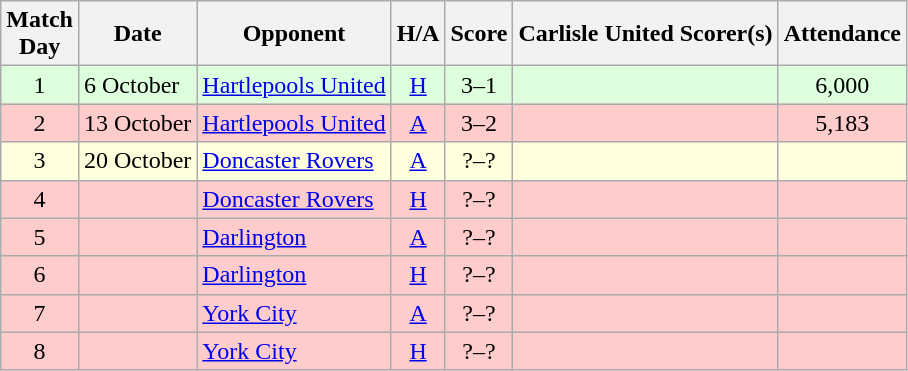<table class="wikitable" style="text-align:center">
<tr>
<th>Match<br> Day</th>
<th>Date</th>
<th>Opponent</th>
<th>H/A</th>
<th>Score</th>
<th>Carlisle United Scorer(s)</th>
<th>Attendance</th>
</tr>
<tr bgcolor=#ddffdd>
<td>1</td>
<td align=left>6 October</td>
<td align=left><a href='#'>Hartlepools United</a></td>
<td><a href='#'>H</a></td>
<td>3–1</td>
<td align=left></td>
<td>6,000</td>
</tr>
<tr bgcolor=#FFCCCC>
<td>2</td>
<td align=left>13 October</td>
<td align=left><a href='#'>Hartlepools United</a></td>
<td><a href='#'>A</a></td>
<td>3–2</td>
<td align=left></td>
<td>5,183</td>
</tr>
<tr bgcolor=#ffffdd>
<td>3</td>
<td align=left>20 October</td>
<td align=left><a href='#'>Doncaster Rovers</a></td>
<td><a href='#'>A</a></td>
<td>?–?</td>
<td align=left></td>
<td></td>
</tr>
<tr bgcolor=#FFCCCC>
<td>4</td>
<td align=left></td>
<td align=left><a href='#'>Doncaster Rovers</a></td>
<td><a href='#'>H</a></td>
<td>?–?</td>
<td align=left></td>
<td></td>
</tr>
<tr bgcolor=#FFCCCC>
<td>5</td>
<td align=left></td>
<td align=left><a href='#'>Darlington</a></td>
<td><a href='#'>A</a></td>
<td>?–?</td>
<td align=left></td>
<td></td>
</tr>
<tr bgcolor=#FFCCCC>
<td>6</td>
<td align=left></td>
<td align=left><a href='#'>Darlington</a></td>
<td><a href='#'>H</a></td>
<td>?–?</td>
<td align=left></td>
<td></td>
</tr>
<tr bgcolor=#FFCCCC>
<td>7</td>
<td align=left></td>
<td align=left><a href='#'>York City</a></td>
<td><a href='#'>A</a></td>
<td>?–?</td>
<td align=left></td>
<td></td>
</tr>
<tr bgcolor=#FFCCCC>
<td>8</td>
<td align=left></td>
<td align=left><a href='#'>York City</a></td>
<td><a href='#'>H</a></td>
<td>?–?</td>
<td align=left></td>
<td></td>
</tr>
</table>
